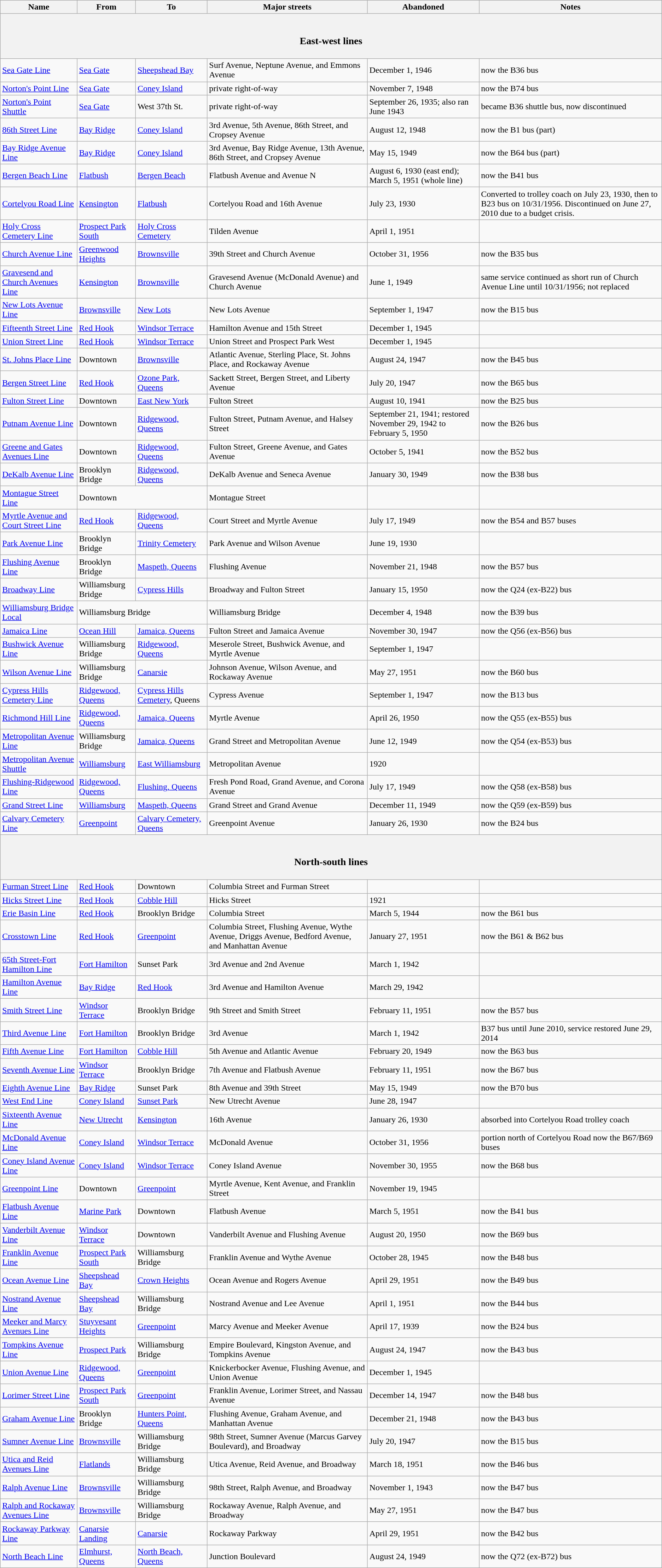<table class=wikitable>
<tr>
<th>Name</th>
<th>From</th>
<th>To</th>
<th>Major streets</th>
<th>Abandoned</th>
<th>Notes</th>
</tr>
<tr>
<th colspan=6><br><h3>East-west lines</h3></th>
</tr>
<tr>
<td><a href='#'>Sea Gate Line</a></td>
<td><a href='#'>Sea Gate</a></td>
<td><a href='#'>Sheepshead Bay</a></td>
<td>Surf Avenue, Neptune Avenue, and Emmons Avenue</td>
<td>December 1, 1946</td>
<td>now the B36 bus</td>
</tr>
<tr>
<td><a href='#'>Norton's Point Line</a></td>
<td><a href='#'>Sea Gate</a></td>
<td><a href='#'>Coney Island</a></td>
<td>private right-of-way</td>
<td>November 7, 1948</td>
<td>now the B74 bus</td>
</tr>
<tr>
<td><a href='#'>Norton's Point Shuttle</a></td>
<td><a href='#'>Sea Gate</a></td>
<td>West 37th St.</td>
<td>private right-of-way</td>
<td>September 26, 1935; also ran June 1943</td>
<td>became B36 shuttle bus, now discontinued</td>
</tr>
<tr>
<td><a href='#'>86th Street Line</a></td>
<td><a href='#'>Bay Ridge</a></td>
<td><a href='#'>Coney Island</a></td>
<td>3rd Avenue, 5th Avenue, 86th Street, and Cropsey Avenue</td>
<td>August 12, 1948</td>
<td>now the B1 bus (part)</td>
</tr>
<tr>
<td><a href='#'>Bay Ridge Avenue Line</a></td>
<td><a href='#'>Bay Ridge</a></td>
<td><a href='#'>Coney Island</a></td>
<td>3rd Avenue, Bay Ridge Avenue, 13th Avenue, 86th Street, and Cropsey Avenue</td>
<td>May 15, 1949</td>
<td>now the B64 bus (part)</td>
</tr>
<tr>
<td><a href='#'>Bergen Beach Line</a></td>
<td><a href='#'>Flatbush</a></td>
<td><a href='#'>Bergen Beach</a></td>
<td>Flatbush Avenue and Avenue N</td>
<td>August 6, 1930 (east end); March 5, 1951 (whole line)</td>
<td>now the B41 bus</td>
</tr>
<tr>
<td><a href='#'>Cortelyou Road Line</a></td>
<td><a href='#'>Kensington</a></td>
<td><a href='#'>Flatbush</a></td>
<td>Cortelyou Road and 16th Avenue</td>
<td>July 23, 1930</td>
<td>Converted to trolley coach on July 23, 1930, then to B23 bus on 10/31/1956. Discontinued on June 27, 2010 due to a budget crisis.</td>
</tr>
<tr>
<td><a href='#'>Holy Cross Cemetery Line</a></td>
<td><a href='#'>Prospect Park South</a></td>
<td><a href='#'>Holy Cross Cemetery</a></td>
<td>Tilden Avenue</td>
<td>April 1, 1951</td>
<td></td>
</tr>
<tr>
<td><a href='#'>Church Avenue Line</a></td>
<td><a href='#'>Greenwood Heights</a></td>
<td><a href='#'>Brownsville</a></td>
<td>39th Street and Church Avenue</td>
<td>October 31, 1956</td>
<td>now the B35 bus</td>
</tr>
<tr>
<td><a href='#'>Gravesend and Church Avenues Line</a></td>
<td><a href='#'>Kensington</a></td>
<td><a href='#'>Brownsville</a></td>
<td>Gravesend Avenue (McDonald Avenue) and Church Avenue</td>
<td>June 1, 1949</td>
<td>same service continued as short run of Church Avenue Line until 10/31/1956; not replaced</td>
</tr>
<tr>
<td><a href='#'>New Lots Avenue Line</a></td>
<td><a href='#'>Brownsville</a></td>
<td><a href='#'>New Lots</a></td>
<td>New Lots Avenue</td>
<td>September 1, 1947</td>
<td>now the B15 bus</td>
</tr>
<tr>
<td><a href='#'>Fifteenth Street Line</a></td>
<td><a href='#'>Red Hook</a></td>
<td><a href='#'>Windsor Terrace</a></td>
<td>Hamilton Avenue and 15th Street</td>
<td>December 1, 1945</td>
<td></td>
</tr>
<tr>
<td><a href='#'>Union Street Line</a></td>
<td><a href='#'>Red Hook</a></td>
<td><a href='#'>Windsor Terrace</a></td>
<td>Union Street and Prospect Park West</td>
<td>December 1, 1945</td>
<td></td>
</tr>
<tr>
<td><a href='#'>St. Johns Place Line</a></td>
<td>Downtown</td>
<td><a href='#'>Brownsville</a></td>
<td>Atlantic Avenue, Sterling Place, St. Johns Place, and Rockaway Avenue</td>
<td>August 24, 1947</td>
<td>now the B45 bus</td>
</tr>
<tr>
<td><a href='#'>Bergen Street Line</a></td>
<td><a href='#'>Red Hook</a></td>
<td><a href='#'>Ozone Park, Queens</a></td>
<td>Sackett Street, Bergen Street, and Liberty Avenue</td>
<td>July 20, 1947</td>
<td>now the B65 bus</td>
</tr>
<tr>
<td><a href='#'>Fulton Street Line</a></td>
<td>Downtown</td>
<td><a href='#'>East New York</a></td>
<td>Fulton Street</td>
<td>August 10, 1941</td>
<td>now the B25 bus</td>
</tr>
<tr>
<td><a href='#'>Putnam Avenue Line</a></td>
<td>Downtown</td>
<td><a href='#'>Ridgewood, Queens</a></td>
<td>Fulton Street, Putnam Avenue, and Halsey Street</td>
<td>September 21, 1941; restored November 29, 1942 to February 5, 1950</td>
<td>now the B26 bus</td>
</tr>
<tr>
<td><a href='#'>Greene and Gates Avenues Line</a></td>
<td>Downtown</td>
<td><a href='#'>Ridgewood, Queens</a></td>
<td>Fulton Street, Greene Avenue, and Gates Avenue</td>
<td>October 5, 1941</td>
<td>now the B52 bus</td>
</tr>
<tr>
<td><a href='#'>DeKalb Avenue Line</a></td>
<td>Brooklyn Bridge</td>
<td><a href='#'>Ridgewood, Queens</a></td>
<td>DeKalb Avenue and Seneca Avenue</td>
<td>January 30, 1949</td>
<td>now the B38 bus</td>
</tr>
<tr>
<td><a href='#'>Montague Street Line</a></td>
<td colspan=2>Downtown</td>
<td>Montague Street</td>
<td></td>
<td></td>
</tr>
<tr>
<td><a href='#'>Myrtle Avenue and Court Street Line</a></td>
<td><a href='#'>Red Hook</a></td>
<td><a href='#'>Ridgewood, Queens</a></td>
<td>Court Street and Myrtle Avenue</td>
<td>July 17, 1949</td>
<td>now the B54 and B57 buses</td>
</tr>
<tr>
<td><a href='#'>Park Avenue Line</a></td>
<td>Brooklyn Bridge</td>
<td><a href='#'>Trinity Cemetery</a></td>
<td>Park Avenue and Wilson Avenue</td>
<td>June 19, 1930</td>
<td></td>
</tr>
<tr>
<td><a href='#'>Flushing Avenue Line</a></td>
<td>Brooklyn Bridge</td>
<td><a href='#'>Maspeth, Queens</a></td>
<td>Flushing Avenue</td>
<td>November 21, 1948</td>
<td>now the B57 bus</td>
</tr>
<tr>
<td><a href='#'>Broadway Line</a></td>
<td>Williamsburg Bridge</td>
<td><a href='#'>Cypress Hills</a></td>
<td>Broadway and Fulton Street</td>
<td>January 15, 1950</td>
<td>now the Q24 (ex-B22) bus</td>
</tr>
<tr>
<td><a href='#'>Williamsburg Bridge Local</a></td>
<td colspan=2>Williamsburg Bridge</td>
<td>Williamsburg Bridge</td>
<td>December 4, 1948</td>
<td>now the B39 bus</td>
</tr>
<tr>
<td><a href='#'>Jamaica Line</a></td>
<td><a href='#'>Ocean Hill</a></td>
<td><a href='#'>Jamaica, Queens</a></td>
<td>Fulton Street and Jamaica Avenue</td>
<td>November 30, 1947</td>
<td>now the Q56 (ex-B56) bus</td>
</tr>
<tr>
<td><a href='#'>Bushwick Avenue Line</a></td>
<td>Williamsburg Bridge</td>
<td><a href='#'>Ridgewood, Queens</a></td>
<td>Meserole Street, Bushwick Avenue, and Myrtle Avenue</td>
<td>September 1, 1947</td>
<td></td>
</tr>
<tr>
<td><a href='#'>Wilson Avenue Line</a></td>
<td>Williamsburg Bridge</td>
<td><a href='#'>Canarsie</a></td>
<td>Johnson Avenue, Wilson Avenue, and Rockaway Avenue</td>
<td>May 27, 1951</td>
<td>now the B60 bus</td>
</tr>
<tr>
<td><a href='#'>Cypress Hills Cemetery Line</a></td>
<td><a href='#'>Ridgewood, Queens</a></td>
<td><a href='#'>Cypress Hills Cemetery</a>, Queens</td>
<td>Cypress Avenue</td>
<td>September 1, 1947</td>
<td>now the B13 bus</td>
</tr>
<tr>
<td><a href='#'>Richmond Hill Line</a></td>
<td><a href='#'>Ridgewood, Queens</a></td>
<td><a href='#'>Jamaica, Queens</a></td>
<td>Myrtle Avenue</td>
<td>April 26, 1950</td>
<td>now the Q55 (ex-B55) bus</td>
</tr>
<tr>
<td><a href='#'>Metropolitan Avenue Line</a></td>
<td>Williamsburg Bridge</td>
<td><a href='#'>Jamaica, Queens</a></td>
<td>Grand Street and Metropolitan Avenue</td>
<td>June 12, 1949</td>
<td>now the Q54 (ex-B53) bus</td>
</tr>
<tr>
<td><a href='#'>Metropolitan Avenue Shuttle</a></td>
<td><a href='#'>Williamsburg</a></td>
<td><a href='#'>East Williamsburg</a></td>
<td>Metropolitan Avenue</td>
<td>1920</td>
<td></td>
</tr>
<tr>
<td><a href='#'>Flushing-Ridgewood Line</a></td>
<td><a href='#'>Ridgewood, Queens</a></td>
<td><a href='#'>Flushing, Queens</a></td>
<td>Fresh Pond Road, Grand Avenue, and Corona Avenue</td>
<td>July 17, 1949</td>
<td>now the Q58 (ex-B58) bus</td>
</tr>
<tr>
<td><a href='#'>Grand Street Line</a></td>
<td><a href='#'>Williamsburg</a></td>
<td><a href='#'>Maspeth, Queens</a></td>
<td>Grand Street and Grand Avenue</td>
<td>December 11, 1949</td>
<td>now the Q59 (ex-B59) bus</td>
</tr>
<tr>
<td><a href='#'>Calvary Cemetery Line</a></td>
<td><a href='#'>Greenpoint</a></td>
<td><a href='#'>Calvary Cemetery, Queens</a></td>
<td>Greenpoint Avenue</td>
<td>January 26, 1930</td>
<td>now the B24 bus</td>
</tr>
<tr>
<th colspan=6><br><h3>North-south lines</h3></th>
</tr>
<tr>
<td><a href='#'>Furman Street Line</a></td>
<td><a href='#'>Red Hook</a></td>
<td>Downtown</td>
<td>Columbia Street and Furman Street</td>
<td></td>
<td></td>
</tr>
<tr>
<td><a href='#'>Hicks Street Line</a></td>
<td><a href='#'>Red Hook</a></td>
<td><a href='#'>Cobble Hill</a></td>
<td>Hicks Street</td>
<td>1921</td>
<td></td>
</tr>
<tr>
<td><a href='#'>Erie Basin Line</a></td>
<td><a href='#'>Red Hook</a></td>
<td>Brooklyn Bridge</td>
<td>Columbia Street</td>
<td>March 5, 1944</td>
<td>now the B61 bus</td>
</tr>
<tr>
<td><a href='#'>Crosstown Line</a></td>
<td><a href='#'>Red Hook</a></td>
<td><a href='#'>Greenpoint</a></td>
<td>Columbia Street, Flushing Avenue, Wythe Avenue, Driggs Avenue, Bedford Avenue, and Manhattan Avenue</td>
<td>January 27, 1951</td>
<td>now the B61 & B62 bus</td>
</tr>
<tr>
<td><a href='#'>65th Street-Fort Hamilton Line</a></td>
<td><a href='#'>Fort Hamilton</a></td>
<td>Sunset Park</td>
<td>3rd Avenue and 2nd Avenue</td>
<td>March 1, 1942</td>
<td></td>
</tr>
<tr>
<td><a href='#'>Hamilton Avenue Line</a></td>
<td><a href='#'>Bay Ridge</a></td>
<td><a href='#'>Red Hook</a></td>
<td>3rd Avenue and Hamilton Avenue</td>
<td>March 29, 1942</td>
<td></td>
</tr>
<tr>
<td><a href='#'>Smith Street Line</a></td>
<td><a href='#'>Windsor Terrace</a></td>
<td>Brooklyn Bridge</td>
<td>9th Street and Smith Street</td>
<td>February 11, 1951</td>
<td>now the B57 bus</td>
</tr>
<tr>
<td><a href='#'>Third Avenue Line</a></td>
<td><a href='#'>Fort Hamilton</a></td>
<td>Brooklyn Bridge</td>
<td>3rd Avenue</td>
<td>March 1, 1942</td>
<td>B37 bus until June 2010, service restored June 29, 2014</td>
</tr>
<tr>
<td><a href='#'>Fifth Avenue Line</a></td>
<td><a href='#'>Fort Hamilton</a></td>
<td><a href='#'>Cobble Hill</a></td>
<td>5th Avenue and Atlantic Avenue</td>
<td>February 20, 1949</td>
<td>now the B63 bus</td>
</tr>
<tr>
<td><a href='#'>Seventh Avenue Line</a></td>
<td><a href='#'>Windsor Terrace</a></td>
<td>Brooklyn Bridge</td>
<td>7th Avenue and Flatbush Avenue</td>
<td>February 11, 1951</td>
<td>now the B67 bus</td>
</tr>
<tr>
<td><a href='#'>Eighth Avenue Line</a></td>
<td><a href='#'>Bay Ridge</a></td>
<td>Sunset Park</td>
<td>8th Avenue and 39th Street</td>
<td>May 15, 1949</td>
<td>now the B70 bus</td>
</tr>
<tr>
<td><a href='#'>West End Line</a></td>
<td><a href='#'>Coney Island</a></td>
<td><a href='#'>Sunset Park</a></td>
<td>New Utrecht Avenue</td>
<td>June 28, 1947</td>
<td></td>
</tr>
<tr>
<td><a href='#'>Sixteenth Avenue Line</a></td>
<td><a href='#'>New Utrecht</a></td>
<td><a href='#'>Kensington</a></td>
<td>16th Avenue</td>
<td>January 26, 1930</td>
<td>absorbed into Cortelyou Road trolley coach</td>
</tr>
<tr>
<td><a href='#'>McDonald Avenue Line</a></td>
<td><a href='#'>Coney Island</a></td>
<td><a href='#'>Windsor Terrace</a></td>
<td>McDonald Avenue</td>
<td>October 31, 1956</td>
<td>portion north of Cortelyou Road now the B67/B69 buses</td>
</tr>
<tr>
<td><a href='#'>Coney Island Avenue Line</a></td>
<td><a href='#'>Coney Island</a></td>
<td><a href='#'>Windsor Terrace</a></td>
<td>Coney Island Avenue</td>
<td>November 30, 1955</td>
<td>now the B68 bus</td>
</tr>
<tr>
<td><a href='#'>Greenpoint Line</a></td>
<td>Downtown</td>
<td><a href='#'>Greenpoint</a></td>
<td>Myrtle Avenue, Kent Avenue, and Franklin Street</td>
<td>November 19, 1945</td>
<td></td>
</tr>
<tr>
<td><a href='#'>Flatbush Avenue Line</a></td>
<td><a href='#'>Marine Park</a></td>
<td>Downtown</td>
<td>Flatbush Avenue</td>
<td>March 5, 1951</td>
<td>now the B41 bus</td>
</tr>
<tr>
<td><a href='#'>Vanderbilt Avenue Line</a></td>
<td><a href='#'>Windsor Terrace</a></td>
<td>Downtown</td>
<td>Vanderbilt Avenue and Flushing Avenue</td>
<td>August 20, 1950</td>
<td>now the B69 bus</td>
</tr>
<tr>
<td><a href='#'>Franklin Avenue Line</a></td>
<td><a href='#'>Prospect Park South</a></td>
<td>Williamsburg Bridge</td>
<td>Franklin Avenue and Wythe Avenue</td>
<td>October 28, 1945</td>
<td>now the B48 bus</td>
</tr>
<tr>
<td><a href='#'>Ocean Avenue Line</a></td>
<td><a href='#'>Sheepshead Bay</a></td>
<td><a href='#'>Crown Heights</a></td>
<td>Ocean Avenue and Rogers Avenue</td>
<td>April 29, 1951</td>
<td>now the B49 bus</td>
</tr>
<tr>
<td><a href='#'>Nostrand Avenue Line</a></td>
<td><a href='#'>Sheepshead Bay</a></td>
<td>Williamsburg Bridge</td>
<td>Nostrand Avenue and Lee Avenue</td>
<td>April 1, 1951</td>
<td>now the B44 bus</td>
</tr>
<tr>
<td><a href='#'>Meeker and Marcy Avenues Line</a></td>
<td><a href='#'>Stuyvesant Heights</a></td>
<td><a href='#'>Greenpoint</a></td>
<td>Marcy Avenue and Meeker Avenue</td>
<td>April 17, 1939</td>
<td>now the B24 bus</td>
</tr>
<tr>
<td><a href='#'>Tompkins Avenue Line</a></td>
<td><a href='#'>Prospect Park</a></td>
<td>Williamsburg Bridge</td>
<td>Empire Boulevard, Kingston Avenue, and Tompkins Avenue</td>
<td>August 24, 1947</td>
<td>now the B43 bus</td>
</tr>
<tr>
<td><a href='#'>Union Avenue Line</a></td>
<td><a href='#'>Ridgewood, Queens</a></td>
<td><a href='#'>Greenpoint</a></td>
<td>Knickerbocker Avenue, Flushing Avenue, and Union Avenue</td>
<td>December 1, 1945</td>
<td></td>
</tr>
<tr>
<td><a href='#'>Lorimer Street Line</a></td>
<td><a href='#'>Prospect Park South</a></td>
<td><a href='#'>Greenpoint</a></td>
<td>Franklin Avenue, Lorimer Street, and Nassau Avenue</td>
<td>December 14, 1947</td>
<td>now the B48 bus</td>
</tr>
<tr>
<td><a href='#'>Graham Avenue Line</a></td>
<td>Brooklyn Bridge</td>
<td><a href='#'>Hunters Point, Queens</a></td>
<td>Flushing Avenue, Graham Avenue, and Manhattan Avenue</td>
<td>December 21, 1948</td>
<td>now the B43 bus</td>
</tr>
<tr>
<td><a href='#'>Sumner Avenue Line</a></td>
<td><a href='#'>Brownsville</a></td>
<td>Williamsburg Bridge</td>
<td>98th Street, Sumner Avenue (Marcus Garvey Boulevard), and Broadway</td>
<td>July 20, 1947</td>
<td>now the B15 bus</td>
</tr>
<tr>
<td><a href='#'>Utica and Reid Avenues Line</a></td>
<td><a href='#'>Flatlands</a></td>
<td>Williamsburg Bridge</td>
<td>Utica Avenue, Reid Avenue, and Broadway</td>
<td>March 18, 1951</td>
<td>now the B46 bus</td>
</tr>
<tr>
<td><a href='#'>Ralph Avenue Line</a></td>
<td><a href='#'>Brownsville</a></td>
<td>Williamsburg Bridge</td>
<td>98th Street, Ralph Avenue, and Broadway</td>
<td>November 1, 1943</td>
<td>now the B47 bus</td>
</tr>
<tr>
<td><a href='#'>Ralph and Rockaway Avenues Line</a></td>
<td><a href='#'>Brownsville</a></td>
<td>Williamsburg Bridge</td>
<td>Rockaway Avenue, Ralph Avenue, and Broadway</td>
<td>May 27, 1951</td>
<td>now the B47 bus</td>
</tr>
<tr>
<td><a href='#'>Rockaway Parkway Line</a></td>
<td><a href='#'>Canarsie Landing</a></td>
<td><a href='#'>Canarsie</a></td>
<td>Rockaway Parkway</td>
<td>April 29, 1951</td>
<td>now the B42 bus</td>
</tr>
<tr>
<td><a href='#'>North Beach Line</a></td>
<td><a href='#'>Elmhurst, Queens</a></td>
<td><a href='#'>North Beach, Queens</a></td>
<td>Junction Boulevard</td>
<td>August 24, 1949</td>
<td>now the Q72 (ex-B72) bus</td>
</tr>
</table>
